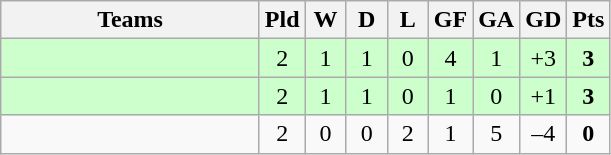<table class="wikitable" style="text-align: center;">
<tr>
<th width=165>Teams</th>
<th width=20>Pld</th>
<th width=20>W</th>
<th width=20>D</th>
<th width=20>L</th>
<th width=20>GF</th>
<th width=20>GA</th>
<th width=20>GD</th>
<th width=20>Pts</th>
</tr>
<tr align=center style="background:#ccffcc;">
<td style="text-align:left;"></td>
<td>2</td>
<td>1</td>
<td>1</td>
<td>0</td>
<td>4</td>
<td>1</td>
<td>+3</td>
<td><strong>3</strong></td>
</tr>
<tr align=center style="background:#ccffcc;">
<td style="text-align:left;"></td>
<td>2</td>
<td>1</td>
<td>1</td>
<td>0</td>
<td>1</td>
<td>0</td>
<td>+1</td>
<td><strong>3</strong></td>
</tr>
<tr align=center>
<td style="text-align:left;"></td>
<td>2</td>
<td>0</td>
<td>0</td>
<td>2</td>
<td>1</td>
<td>5</td>
<td>–4</td>
<td><strong>0</strong></td>
</tr>
</table>
